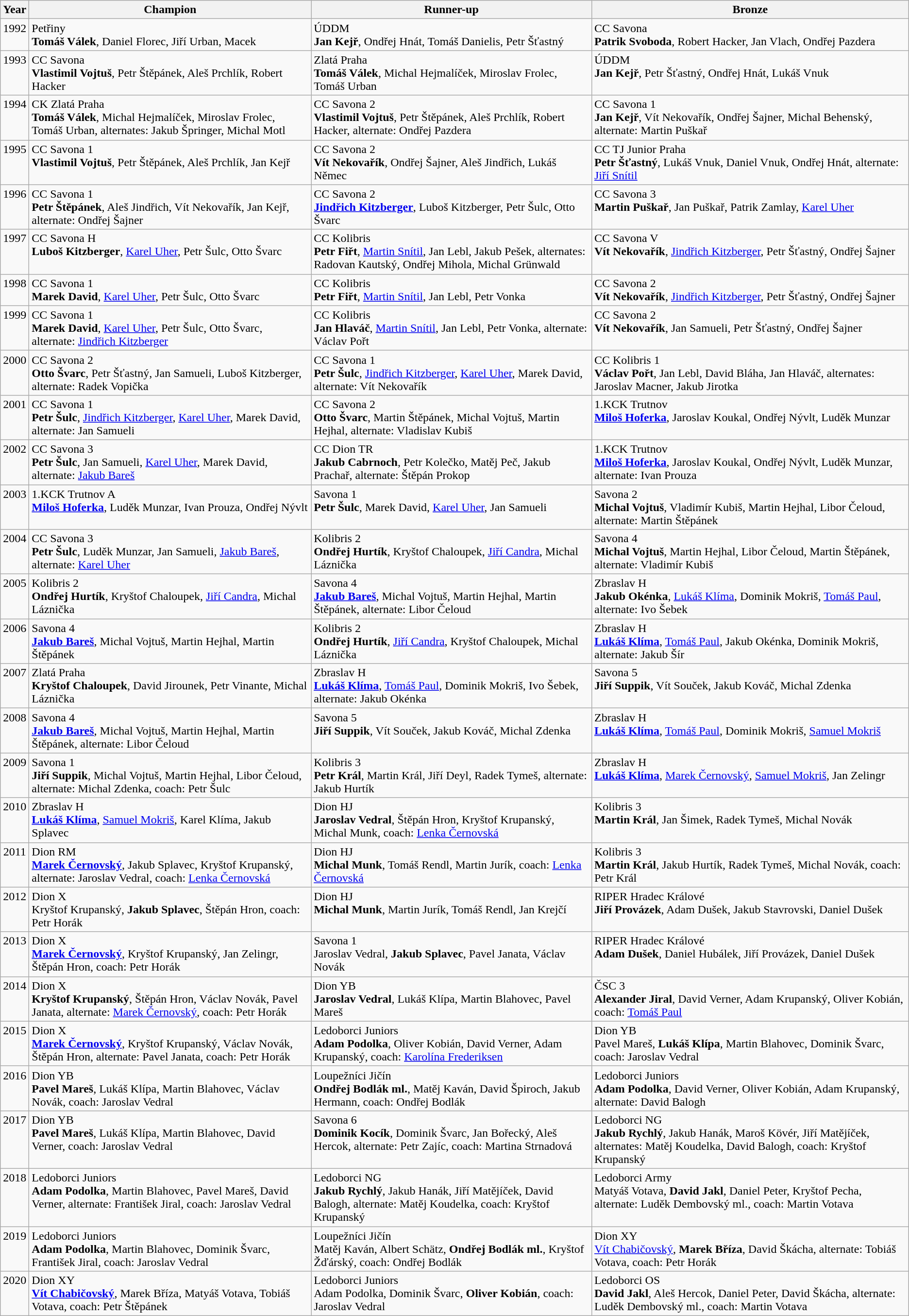<table class="wikitable">
<tr>
<th scope="col">Year</th>
<th scope="col">Champion</th>
<th scope="col">Runner-up</th>
<th scope="col">Bronze</th>
</tr>
<tr valign="top">
<td align=center>1992</td>
<td>Petřiny<br><strong>Tomáš Válek</strong>, Daniel Florec, Jiří Urban, Macek</td>
<td>ÚDDM<br><strong>Jan Kejř</strong>, Ondřej Hnát, Tomáš Danielis, Petr Šťastný</td>
<td>CC Savona<br><strong>Patrik Svoboda</strong>, Robert Hacker, Jan Vlach, Ondřej Pazdera</td>
</tr>
<tr valign="top">
<td align=center>1993</td>
<td>CC Savona<br><strong>Vlastimil Vojtuš</strong>, Petr Štěpánek, Aleš Prchlík, Robert Hacker</td>
<td>Zlatá Praha<br><strong>Tomáš Válek</strong>, Michal Hejmalíček, Miroslav Frolec, Tomáš Urban</td>
<td>ÚDDM<br><strong>Jan Kejř</strong>, Petr Šťastný, Ondřej Hnát, Lukáš Vnuk</td>
</tr>
<tr valign="top">
<td align=center>1994</td>
<td>CK Zlatá Praha<br><strong>Tomáš Válek</strong>, Michal Hejmalíček, Miroslav Frolec, Tomáš Urban, alternates: Jakub Špringer, Michal Motl</td>
<td>CC Savona 2<br><strong>Vlastimil Vojtuš</strong>, Petr Štěpánek, Aleš Prchlík, Robert Hacker, alternate: Ondřej Pazdera</td>
<td>CC Savona 1<br><strong>Jan Kejř</strong>, Vít Nekovařík, Ondřej Šajner, Michal Behenský, alternate: Martin Puškař</td>
</tr>
<tr valign="top">
<td align=center>1995</td>
<td>CC Savona 1<br><strong>Vlastimil Vojtuš</strong>, Petr Štěpánek, Aleš Prchlík, Jan Kejř</td>
<td>CC Savona 2<br><strong>Vít Nekovařík</strong>, Ondřej Šajner, Aleš Jindřich, Lukáš Němec</td>
<td>CC TJ Junior Praha<br><strong>Petr Šťastný</strong>, Lukáš Vnuk, Daniel Vnuk, Ondřej Hnát, alternate: <a href='#'>Jiří Snítil</a></td>
</tr>
<tr valign="top">
<td align=center>1996</td>
<td>CC Savona 1<br><strong>Petr Štěpánek</strong>, Aleš Jindřich, Vít Nekovařík, Jan Kejř, alternate: Ondřej Šajner</td>
<td>CC Savona 2<br><strong><a href='#'>Jindřich Kitzberger</a></strong>, Luboš Kitzberger, Petr Šulc, Otto Švarc</td>
<td>CC Savona 3<br><strong>Martin Puškař</strong>, Jan Puškař, Patrik Zamlay, <a href='#'>Karel Uher</a></td>
</tr>
<tr valign="top">
<td align=center>1997</td>
<td>CC Savona H<br><strong>Luboš Kitzberger</strong>, <a href='#'>Karel Uher</a>, Petr Šulc, Otto Švarc</td>
<td>CC Kolibris<br><strong>Petr Fiřt</strong>, <a href='#'>Martin Snítil</a>, Jan Lebl, Jakub Pešek, alternates: Radovan Kautský, Ondřej Mihola, Michal Grünwald</td>
<td>CC Savona V<br><strong>Vít Nekovařík</strong>, <a href='#'>Jindřich Kitzberger</a>, Petr Šťastný, Ondřej Šajner</td>
</tr>
<tr valign="top">
<td align=center>1998</td>
<td>CC Savona 1<br><strong>Marek David</strong>, <a href='#'>Karel Uher</a>, Petr Šulc, Otto Švarc</td>
<td>CC Kolibris<br><strong>Petr Fiřt</strong>, <a href='#'>Martin Snítil</a>, Jan Lebl, Petr Vonka</td>
<td>CC Savona 2<br><strong>Vít Nekovařík</strong>, <a href='#'>Jindřich Kitzberger</a>, Petr Šťastný, Ondřej Šajner</td>
</tr>
<tr valign="top">
<td align=center>1999</td>
<td>CC Savona 1<br><strong>Marek David</strong>, <a href='#'>Karel Uher</a>, Petr Šulc, Otto Švarc, alternate: <a href='#'>Jindřich Kitzberger</a></td>
<td>CC Kolibris<br><strong>Jan Hlaváč</strong>, <a href='#'>Martin Snítil</a>, Jan Lebl, Petr Vonka, alternate: Václav Pořt</td>
<td>CC Savona 2<br><strong>Vít Nekovařík</strong>, Jan Samueli, Petr Šťastný, Ondřej Šajner</td>
</tr>
<tr valign="top">
<td align=center>2000</td>
<td>CC Savona 2<br><strong>Otto Švarc</strong>, Petr Šťastný, Jan Samueli, Luboš Kitzberger, alternate: Radek Vopička</td>
<td>CC Savona 1<br><strong>Petr Šulc</strong>, <a href='#'>Jindřich Kitzberger</a>, <a href='#'>Karel Uher</a>, Marek David, alternate: Vít Nekovařík</td>
<td>CC Kolibris 1<br><strong>Václav Pořt</strong>, Jan Lebl, David Bláha, Jan Hlaváč, alternates: Jaroslav Macner, Jakub Jirotka</td>
</tr>
<tr valign="top">
<td align=center>2001</td>
<td>CC Savona 1<br><strong>Petr Šulc</strong>, <a href='#'>Jindřich Kitzberger</a>, <a href='#'>Karel Uher</a>, Marek David, alternate: Jan Samueli</td>
<td>CC Savona 2<br><strong>Otto Švarc</strong>, Martin Štěpánek, Michal Vojtuš, Martin Hejhal, alternate: Vladislav Kubiš</td>
<td>1.KCK Trutnov<br><strong><a href='#'>Miloš Hoferka</a></strong>, Jaroslav Koukal, Ondřej Nývlt, Luděk Munzar</td>
</tr>
<tr valign="top">
<td align=center>2002</td>
<td>CC Savona 3<br><strong>Petr Šulc</strong>, Jan Samueli, <a href='#'>Karel Uher</a>, Marek David, alternate: <a href='#'>Jakub Bareš</a></td>
<td>CC Dion TR<br><strong>Jakub Cabrnoch</strong>, Petr Kolečko, Matěj Peč, Jakub Prachař, alternate: Štěpán Prokop</td>
<td>1.KCK Trutnov<br><strong><a href='#'>Miloš Hoferka</a></strong>, Jaroslav Koukal, Ondřej Nývlt, Luděk Munzar, alternate: Ivan Prouza</td>
</tr>
<tr valign="top">
<td align=center>2003</td>
<td>1.KCK Trutnov A<br><strong><a href='#'>Miloš Hoferka</a></strong>, Luděk Munzar, Ivan Prouza, Ondřej Nývlt</td>
<td>Savona 1<br><strong>Petr Šulc</strong>, Marek David, <a href='#'>Karel Uher</a>, Jan Samueli</td>
<td>Savona 2<br><strong>Michal Vojtuš</strong>, Vladimír Kubiš, Martin Hejhal, Libor Čeloud, alternate: Martin Štěpánek</td>
</tr>
<tr valign="top">
<td align=center>2004</td>
<td>CC Savona 3<br><strong>Petr Šulc</strong>, Luděk Munzar, Jan Samueli, <a href='#'>Jakub Bareš</a>, alternate: <a href='#'>Karel Uher</a></td>
<td>Kolibris 2<br><strong>Ondřej Hurtík</strong>, Kryštof Chaloupek, <a href='#'>Jiří Candra</a>, Michal Láznička</td>
<td>Savona 4<br><strong>Michal Vojtuš</strong>, Martin Hejhal, Libor Čeloud, Martin Štěpánek, alternate: Vladimír Kubiš</td>
</tr>
<tr valign="top">
<td align=center>2005</td>
<td>Kolibris 2<br><strong>Ondřej Hurtík</strong>, Kryštof Chaloupek, <a href='#'>Jiří Candra</a>, Michal Láznička</td>
<td>Savona 4<br><strong><a href='#'>Jakub Bareš</a></strong>, Michal Vojtuš, Martin Hejhal, Martin Štěpánek, alternate: Libor Čeloud</td>
<td>Zbraslav H<br><strong>Jakub Okénka</strong>, <a href='#'>Lukáš Klíma</a>, Dominik Mokriš, <a href='#'>Tomáš Paul</a>, alternate: Ivo Šebek</td>
</tr>
<tr valign="top">
<td align=center>2006</td>
<td>Savona 4<br><strong><a href='#'>Jakub Bareš</a></strong>, Michal Vojtuš, Martin Hejhal, Martin Štěpánek</td>
<td>Kolibris 2<br><strong>Ondřej Hurtík</strong>, <a href='#'>Jiří Candra</a>, Kryštof Chaloupek, Michal Láznička</td>
<td>Zbraslav H<br><strong><a href='#'>Lukáš Klíma</a></strong>, <a href='#'>Tomáš Paul</a>, Jakub Okénka, Dominik Mokriš, alternate: Jakub Šír</td>
</tr>
<tr valign="top">
<td align=center>2007</td>
<td>Zlatá Praha<br><strong>Kryštof Chaloupek</strong>, David Jirounek, Petr Vinante, Michal Láznička</td>
<td>Zbraslav H<br><strong><a href='#'>Lukáš Klíma</a></strong>, <a href='#'>Tomáš Paul</a>, Dominik Mokriš, Ivo Šebek, alternate: Jakub Okénka</td>
<td>Savona 5<br><strong>Jiří Suppik</strong>, Vít Souček, Jakub Kováč, Michal Zdenka</td>
</tr>
<tr valign="top">
<td align=center>2008</td>
<td>Savona 4<br><strong><a href='#'>Jakub Bareš</a></strong>, Michal Vojtuš, Martin Hejhal, Martin Štěpánek, alternate: Libor Čeloud</td>
<td>Savona 5<br><strong>Jiří Suppik</strong>, Vít Souček, Jakub Kováč, Michal Zdenka</td>
<td>Zbraslav H<br><strong><a href='#'>Lukáš Klíma</a></strong>, <a href='#'>Tomáš Paul</a>, Dominik Mokriš, <a href='#'>Samuel Mokriš</a></td>
</tr>
<tr valign="top">
<td align=center>2009</td>
<td>Savona 1<br><strong>Jiří Suppik</strong>, Michal Vojtuš, Martin Hejhal, Libor Čeloud, alternate: Michal Zdenka, coach: Petr Šulc</td>
<td>Kolibris 3<br><strong>Petr Král</strong>, Martin Král, Jiří Deyl, Radek Tymeš, alternate: Jakub Hurtík</td>
<td>Zbraslav H<br><strong><a href='#'>Lukáš Klíma</a></strong>, <a href='#'>Marek Černovský</a>, <a href='#'>Samuel Mokriš</a>, Jan Zelingr</td>
</tr>
<tr valign="top">
<td align=center>2010</td>
<td>Zbraslav H<br><strong><a href='#'>Lukáš Klíma</a></strong>, <a href='#'>Samuel Mokriš</a>, Karel Klíma, Jakub Splavec</td>
<td>Dion HJ<br><strong>Jaroslav Vedral</strong>, Štěpán Hron, Kryštof Krupanský, Michal Munk, coach: <a href='#'>Lenka Černovská</a></td>
<td>Kolibris 3<br><strong>Martin Král</strong>, Jan Šimek, Radek Tymeš, Michal Novák</td>
</tr>
<tr valign="top">
<td align=center>2011</td>
<td>Dion RM<br><strong><a href='#'>Marek Černovský</a></strong>, Jakub Splavec, Kryštof Krupanský, alternate: Jaroslav Vedral, coach: <a href='#'>Lenka Černovská</a></td>
<td>Dion HJ<br><strong>Michal Munk</strong>, Tomáš Rendl, Martin Jurík, coach: <a href='#'>Lenka Černovská</a></td>
<td>Kolibris 3<br><strong>Martin Král</strong>, Jakub Hurtík, Radek Tymeš, Michal Novák, coach: Petr Král</td>
</tr>
<tr valign="top">
<td align=center>2012</td>
<td>Dion X<br>Kryštof Krupanský, <strong>Jakub Splavec</strong>, Štěpán Hron, coach: Petr Horák</td>
<td>Dion HJ<br><strong>Michal Munk</strong>, Martin Jurík, Tomáš Rendl, Jan Krejčí</td>
<td>RIPER Hradec Králové<br><strong>Jiří Provázek</strong>, Adam Dušek, Jakub Stavrovski, Daniel Dušek</td>
</tr>
<tr valign="top">
<td align=center>2013</td>
<td>Dion X<br><strong><a href='#'>Marek Černovský</a></strong>, Kryštof Krupanský, Jan Zelingr, Štěpán Hron, coach: Petr Horák</td>
<td>Savona 1<br>Jaroslav Vedral, <strong>Jakub Splavec</strong>, Pavel Janata, Václav Novák</td>
<td>RIPER Hradec Králové<br><strong>Adam Dušek</strong>, Daniel Hubálek, Jiří Provázek, Daniel Dušek</td>
</tr>
<tr valign="top">
<td align=center>2014</td>
<td>Dion X<br><strong>Kryštof Krupanský</strong>, Štěpán Hron, Václav Novák, Pavel Janata, alternate: <a href='#'>Marek Černovský</a>, coach: Petr Horák</td>
<td>Dion YB<br><strong>Jaroslav Vedral</strong>, Lukáš Klípa, Martin Blahovec, Pavel Mareš</td>
<td>ČSC 3<br><strong>Alexander Jiral</strong>, David Verner, Adam Krupanský, Oliver Kobián, coach: <a href='#'>Tomáš Paul</a></td>
</tr>
<tr valign="top">
<td align=center>2015</td>
<td>Dion X<br><strong><a href='#'>Marek Černovský</a></strong>, Kryštof Krupanský, Václav Novák, Štěpán Hron, alternate: Pavel Janata, coach: Petr Horák</td>
<td>Ledoborci Juniors<br><strong>Adam Podolka</strong>, Oliver Kobián, David Verner, Adam Krupanský, coach: <a href='#'>Karolína Frederiksen</a></td>
<td>Dion YB<br>Pavel Mareš, <strong>Lukáš Klípa</strong>, Martin Blahovec, Dominik Švarc, coach: Jaroslav Vedral</td>
</tr>
<tr valign="top">
<td align=center>2016</td>
<td>Dion YB<br><strong>Pavel Mareš</strong>, Lukáš Klípa, Martin Blahovec, Václav Novák, coach: Jaroslav Vedral</td>
<td>Loupežníci Jičín<br><strong>Ondřej Bodlák ml.</strong>, Matěj Kaván, David Špiroch, Jakub Hermann, coach: Ondřej Bodlák</td>
<td>Ledoborci Juniors<br><strong>Adam Podolka</strong>, David Verner, Oliver Kobián, Adam Krupanský, alternate: David Balogh</td>
</tr>
<tr valign="top">
<td align=center>2017</td>
<td>Dion YB<br><strong>Pavel Mareš</strong>, Lukáš Klípa, Martin Blahovec, David Verner, coach: Jaroslav Vedral</td>
<td>Savona 6<br><strong>Dominik Kocík</strong>, Dominik Švarc, Jan Bořecký, Aleš Hercok, alternate: Petr Zajíc, coach: Martina Strnadová</td>
<td>Ledoborci NG<br><strong>Jakub Rychlý</strong>, Jakub Hanák, Maroš Kövér, Jiří Matějíček, alternates: Matěj Koudelka, David Balogh, coach: Kryštof Krupanský</td>
</tr>
<tr valign="top">
<td align=center>2018</td>
<td>Ledoborci Juniors<br><strong>Adam Podolka</strong>, Martin Blahovec, Pavel Mareš, David Verner, alternate: František Jiral, coach: Jaroslav Vedral</td>
<td>Ledoborci NG<br><strong>Jakub Rychlý</strong>, Jakub Hanák, Jiří Matějíček, David Balogh, alternate: Matěj Koudelka, coach: Kryštof Krupanský</td>
<td>Ledoborci Army<br>Matyáš Votava, <strong>David Jakl</strong>, Daniel Peter, Kryštof Pecha, alternate: Luděk Dembovský ml., coach: Martin Votava</td>
</tr>
<tr valign="top">
<td align=center>2019</td>
<td>Ledoborci Juniors<br><strong>Adam Podolka</strong>, Martin Blahovec, Dominik Švarc, František Jiral, coach: Jaroslav Vedral</td>
<td>Loupežníci Jičín<br>Matěj Kaván, Albert Schätz, <strong>Ondřej Bodlák ml.</strong>, Kryštof Žďárský, coach: Ondřej Bodlák</td>
<td>Dion XY<br><a href='#'>Vít Chabičovský</a>, <strong>Marek Bříza</strong>, David Škácha, alternate: Tobiáš Votava, coach: Petr Horák</td>
</tr>
<tr valign="top">
<td align=center>2020</td>
<td>Dion XY<br><strong><a href='#'>Vít Chabičovský</a></strong>, Marek Bříza, Matyáš Votava, Tobiáš Votava, coach: Petr Štěpánek</td>
<td>Ledoborci Juniors<br>Adam Podolka, Dominik Švarc, <strong>Oliver Kobián</strong>, coach: Jaroslav Vedral</td>
<td>Ledoborci OS<br><strong>David Jakl</strong>, Aleš Hercok, Daniel Peter, David Škácha, alternate: Luděk Dembovský ml., coach: Martin Votava<br></td>
</tr>
</table>
